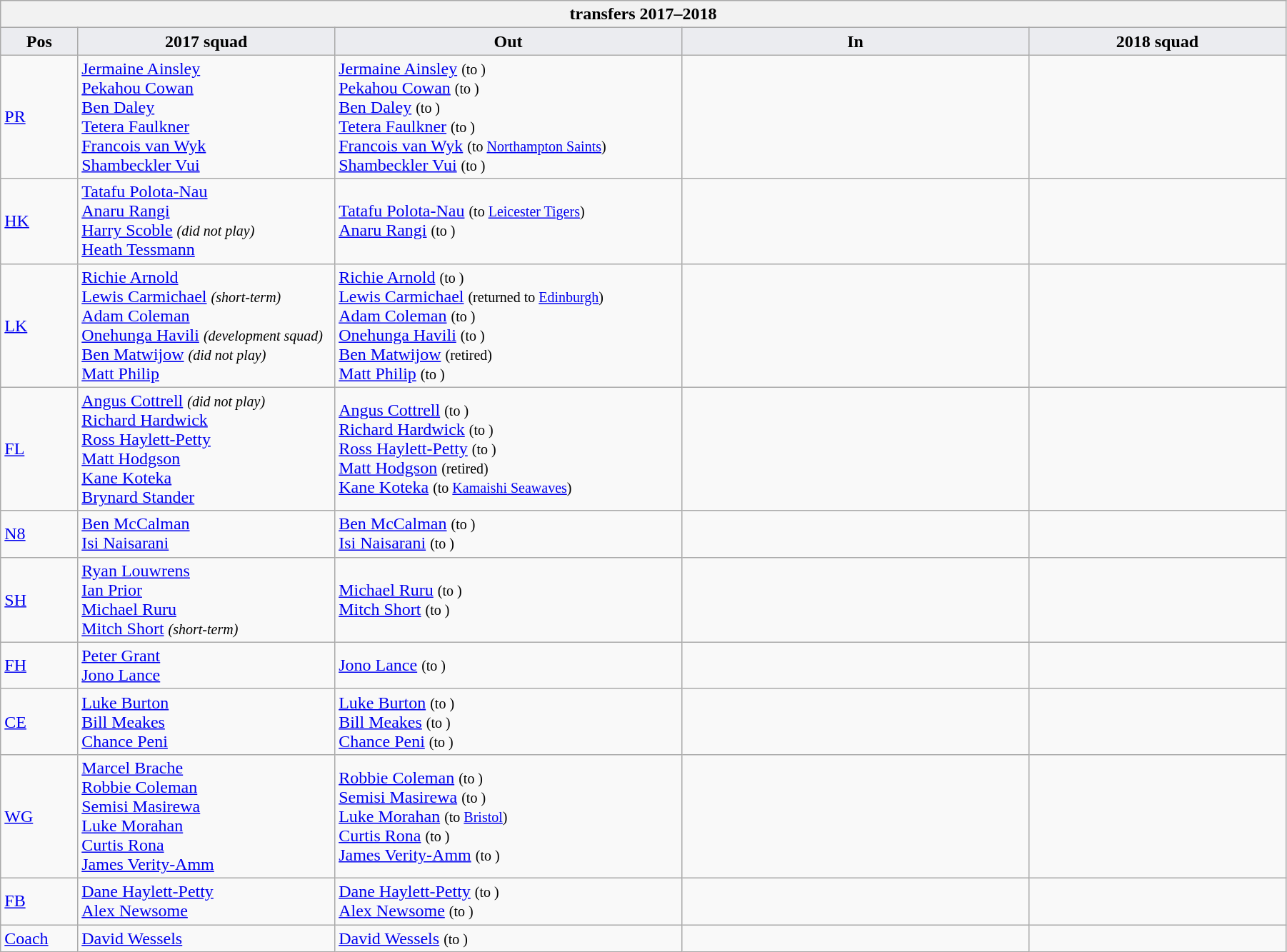<table class="wikitable" style="text-align: left; width:95%">
<tr>
<th colspan="100%"> transfers 2017–2018</th>
</tr>
<tr>
<th style="background:#ebecf0; width:6%;">Pos</th>
<th style="background:#ebecf0; width:20%;">2017 squad</th>
<th style="background:#ebecf0; width:27%;">Out</th>
<th style="background:#ebecf0; width:27%;">In</th>
<th style="background:#ebecf0; width:20%;">2018 squad</th>
</tr>
<tr>
<td><a href='#'>PR</a></td>
<td> <a href='#'>Jermaine Ainsley</a> <br> <a href='#'>Pekahou Cowan</a> <br> <a href='#'>Ben Daley</a> <br> <a href='#'>Tetera Faulkner</a> <br> <a href='#'>Francois van Wyk</a> <br> <a href='#'>Shambeckler Vui</a></td>
<td>  <a href='#'>Jermaine Ainsley</a> <small>(to )</small> <br>  <a href='#'>Pekahou Cowan</a> <small>(to )</small> <br>  <a href='#'>Ben Daley</a> <small>(to )</small> <br>  <a href='#'>Tetera Faulkner</a> <small>(to )</small> <br>  <a href='#'>Francois van Wyk</a> <small>(to  <a href='#'>Northampton Saints</a>)</small> <br>  <a href='#'>Shambeckler Vui</a> <small>(to )</small></td>
<td> </td>
<td> </td>
</tr>
<tr>
<td><a href='#'>HK</a></td>
<td> <a href='#'>Tatafu Polota-Nau</a> <br> <a href='#'>Anaru Rangi</a> <br> <a href='#'>Harry Scoble</a> <small><em>(did not play)</em></small> <br> <a href='#'>Heath Tessmann</a></td>
<td>  <a href='#'>Tatafu Polota-Nau</a> <small>(to  <a href='#'>Leicester Tigers</a>)</small> <br>  <a href='#'>Anaru Rangi</a> <small>(to )</small></td>
<td> </td>
<td> </td>
</tr>
<tr>
<td><a href='#'>LK</a></td>
<td> <a href='#'>Richie Arnold</a> <br> <a href='#'>Lewis Carmichael</a> <small><em>(short-term)</em></small> <br> <a href='#'>Adam Coleman</a> <br> <a href='#'>Onehunga Havili</a> <small><em>(development squad)</em></small> <br> <a href='#'>Ben Matwijow</a> <small><em>(did not play)</em></small> <br> <a href='#'>Matt Philip</a></td>
<td>  <a href='#'>Richie Arnold</a> <small>(to )</small> <br>  <a href='#'>Lewis Carmichael</a> <small>(returned to  <a href='#'>Edinburgh</a>)</small> <br>  <a href='#'>Adam Coleman</a> <small>(to )</small> <br>  <a href='#'>Onehunga Havili</a> <small>(to )</small> <br>  <a href='#'>Ben Matwijow</a> <small>(retired)</small> <br>  <a href='#'>Matt Philip</a> <small>(to )</small></td>
<td> </td>
<td> </td>
</tr>
<tr>
<td><a href='#'>FL</a></td>
<td> <a href='#'>Angus Cottrell</a> <small><em>(did not play)</em></small><br> <a href='#'>Richard Hardwick</a> <br> <a href='#'>Ross Haylett-Petty</a> <br> <a href='#'>Matt Hodgson</a> <br> <a href='#'>Kane Koteka</a> <br> <a href='#'>Brynard Stander</a></td>
<td>  <a href='#'>Angus Cottrell</a> <small>(to )</small> <br>  <a href='#'>Richard Hardwick</a> <small>(to )</small> <br>  <a href='#'>Ross Haylett-Petty</a> <small>(to )</small> <br>  <a href='#'>Matt Hodgson</a> <small>(retired)</small> <br>  <a href='#'>Kane Koteka</a> <small>(to  <a href='#'>Kamaishi Seawaves</a>)</small></td>
<td> </td>
<td> </td>
</tr>
<tr>
<td><a href='#'>N8</a></td>
<td> <a href='#'>Ben McCalman</a> <br> <a href='#'>Isi Naisarani</a></td>
<td>  <a href='#'>Ben McCalman</a> <small>(to )</small> <br>  <a href='#'>Isi Naisarani</a> <small>(to )</small></td>
<td> </td>
<td> </td>
</tr>
<tr>
<td><a href='#'>SH</a></td>
<td> <a href='#'>Ryan Louwrens</a> <br> <a href='#'>Ian Prior</a> <br> <a href='#'>Michael Ruru</a> <br> <a href='#'>Mitch Short</a> <small><em>(short-term)</em></small></td>
<td>  <a href='#'>Michael Ruru</a> <small>(to )</small> <br>  <a href='#'>Mitch Short</a> <small>(to )</small></td>
<td> </td>
<td> </td>
</tr>
<tr>
<td><a href='#'>FH</a></td>
<td> <a href='#'>Peter Grant</a> <br> <a href='#'>Jono Lance</a></td>
<td>  <a href='#'>Jono Lance</a> <small>(to )</small></td>
<td> </td>
<td> </td>
</tr>
<tr>
<td><a href='#'>CE</a></td>
<td> <a href='#'>Luke Burton</a> <br> <a href='#'>Bill Meakes</a> <br> <a href='#'>Chance Peni</a></td>
<td>  <a href='#'>Luke Burton</a> <small>(to )</small> <br>  <a href='#'>Bill Meakes</a> <small>(to )</small> <br>  <a href='#'>Chance Peni</a> <small>(to )</small></td>
<td> </td>
<td> </td>
</tr>
<tr>
<td><a href='#'>WG</a></td>
<td> <a href='#'>Marcel Brache</a> <br> <a href='#'>Robbie Coleman</a> <br> <a href='#'>Semisi Masirewa</a> <br> <a href='#'>Luke Morahan</a> <br> <a href='#'>Curtis Rona</a> <br> <a href='#'>James Verity-Amm</a></td>
<td>  <a href='#'>Robbie Coleman</a> <small>(to )</small> <br>  <a href='#'>Semisi Masirewa</a> <small>(to )</small> <br>  <a href='#'>Luke Morahan</a> <small>(to  <a href='#'>Bristol</a>)</small> <br>  <a href='#'>Curtis Rona</a> <small>(to )</small> <br>  <a href='#'>James Verity-Amm</a> <small>(to )</small></td>
<td> </td>
<td> </td>
</tr>
<tr>
<td><a href='#'>FB</a></td>
<td> <a href='#'>Dane Haylett-Petty</a> <br> <a href='#'>Alex Newsome</a></td>
<td>  <a href='#'>Dane Haylett-Petty</a> <small>(to )</small> <br>  <a href='#'>Alex Newsome</a> <small>(to )</small></td>
<td> </td>
<td> </td>
</tr>
<tr>
<td><a href='#'>Coach</a></td>
<td> <a href='#'>David Wessels</a></td>
<td>  <a href='#'>David Wessels</a> <small>(to )</small></td>
<td> </td>
<td> </td>
</tr>
</table>
